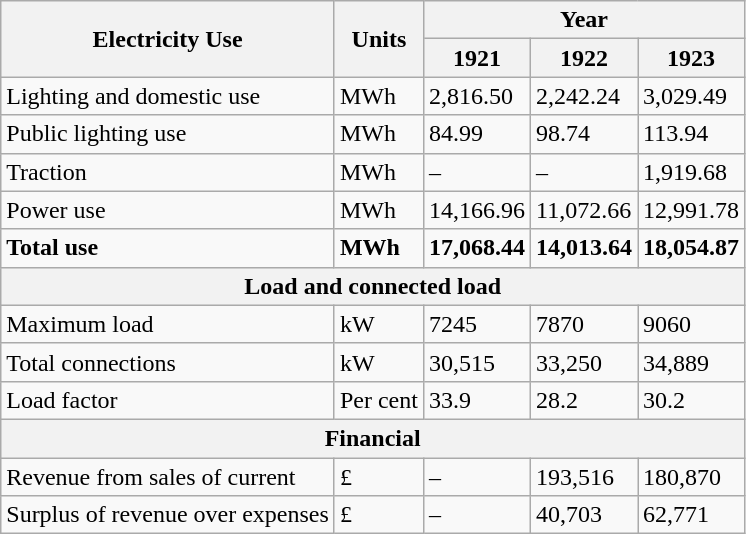<table class="wikitable">
<tr>
<th rowspan="2">Electricity Use</th>
<th rowspan="2">Units</th>
<th colspan="3">Year</th>
</tr>
<tr>
<th>1921</th>
<th>1922</th>
<th>1923</th>
</tr>
<tr>
<td>Lighting and domestic use</td>
<td>MWh</td>
<td>2,816.50</td>
<td>2,242.24</td>
<td>3,029.49</td>
</tr>
<tr>
<td>Public lighting use</td>
<td>MWh</td>
<td>84.99</td>
<td>98.74</td>
<td>113.94</td>
</tr>
<tr>
<td>Traction</td>
<td>MWh</td>
<td>–</td>
<td>–</td>
<td>1,919.68</td>
</tr>
<tr>
<td>Power use</td>
<td>MWh</td>
<td>14,166.96</td>
<td>11,072.66</td>
<td>12,991.78</td>
</tr>
<tr>
<td><strong>Total use</strong></td>
<td><strong>MWh</strong></td>
<td><strong>17,068.44</strong></td>
<td><strong>14,013.64</strong></td>
<td><strong>18,054.87</strong></td>
</tr>
<tr>
<th colspan="5">Load and connected load</th>
</tr>
<tr>
<td>Maximum load</td>
<td>kW</td>
<td>7245</td>
<td>7870</td>
<td>9060</td>
</tr>
<tr>
<td>Total connections</td>
<td>kW</td>
<td>30,515</td>
<td>33,250</td>
<td>34,889</td>
</tr>
<tr>
<td>Load factor</td>
<td>Per cent</td>
<td>33.9</td>
<td>28.2</td>
<td>30.2</td>
</tr>
<tr>
<th colspan="5">Financial</th>
</tr>
<tr>
<td>Revenue from sales of current</td>
<td>£</td>
<td>–</td>
<td>193,516</td>
<td>180,870</td>
</tr>
<tr>
<td>Surplus of revenue over expenses</td>
<td>£</td>
<td>–</td>
<td>40,703</td>
<td>62,771</td>
</tr>
</table>
